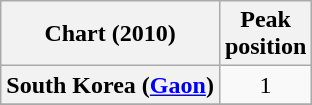<table class="wikitable plainrowheaders">
<tr>
<th>Chart (2010)</th>
<th>Peak<br>position</th>
</tr>
<tr>
<th scope="row">South Korea (<a href='#'>Gaon</a>)</th>
<td align="center">1</td>
</tr>
<tr>
</tr>
</table>
